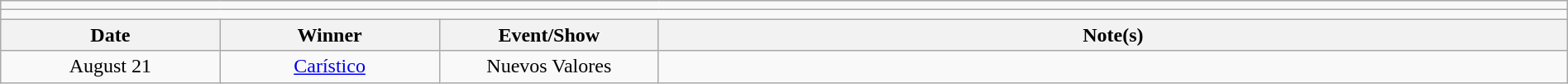<table class="wikitable" style="text-align:center; width:100%;">
<tr>
<td colspan="5"></td>
</tr>
<tr>
<td colspan="5"><strong></strong></td>
</tr>
<tr>
<th width=14%>Date</th>
<th width=14%>Winner</th>
<th width=14%>Event/Show</th>
<th width=58%>Note(s)</th>
</tr>
<tr>
<td>August 21</td>
<td><a href='#'>Carístico</a></td>
<td>Nuevos Valores</td>
<td></td>
</tr>
</table>
